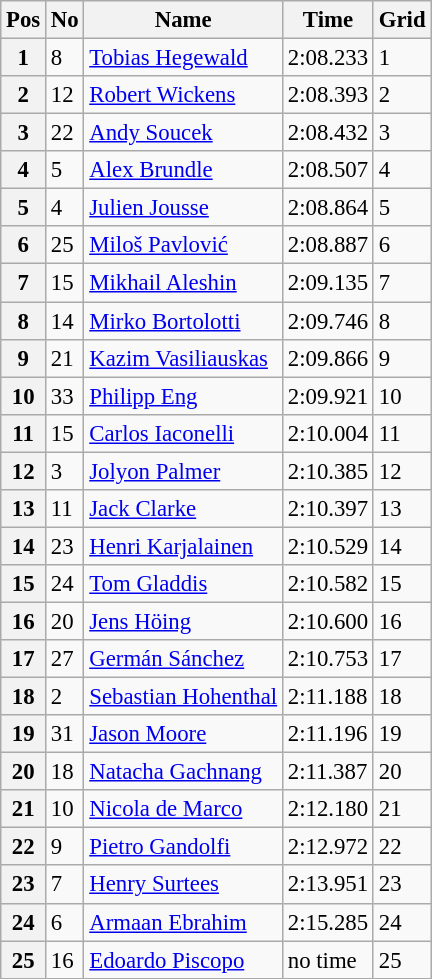<table class="wikitable" style="font-size: 95%">
<tr>
<th>Pos</th>
<th>No</th>
<th>Name</th>
<th>Time</th>
<th>Grid</th>
</tr>
<tr>
<th>1</th>
<td>8</td>
<td> <a href='#'>Tobias Hegewald</a></td>
<td>2:08.233</td>
<td>1</td>
</tr>
<tr>
<th>2</th>
<td>12</td>
<td> <a href='#'>Robert Wickens</a></td>
<td>2:08.393</td>
<td>2</td>
</tr>
<tr>
<th>3</th>
<td>22</td>
<td> <a href='#'>Andy Soucek</a></td>
<td>2:08.432</td>
<td>3</td>
</tr>
<tr>
<th>4</th>
<td>5</td>
<td> <a href='#'>Alex Brundle</a></td>
<td>2:08.507</td>
<td>4</td>
</tr>
<tr>
<th>5</th>
<td>4</td>
<td> <a href='#'>Julien Jousse</a></td>
<td>2:08.864</td>
<td>5</td>
</tr>
<tr>
<th>6</th>
<td>25</td>
<td> <a href='#'>Miloš Pavlović</a></td>
<td>2:08.887</td>
<td>6</td>
</tr>
<tr>
<th>7</th>
<td>15</td>
<td> <a href='#'>Mikhail Aleshin</a></td>
<td>2:09.135</td>
<td>7</td>
</tr>
<tr>
<th>8</th>
<td>14</td>
<td> <a href='#'>Mirko Bortolotti</a></td>
<td>2:09.746</td>
<td>8</td>
</tr>
<tr>
<th>9</th>
<td>21</td>
<td> <a href='#'>Kazim Vasiliauskas</a></td>
<td>2:09.866</td>
<td>9</td>
</tr>
<tr>
<th>10</th>
<td>33</td>
<td> <a href='#'>Philipp Eng</a></td>
<td>2:09.921</td>
<td>10</td>
</tr>
<tr>
<th>11</th>
<td>15</td>
<td> <a href='#'>Carlos Iaconelli</a></td>
<td>2:10.004</td>
<td>11</td>
</tr>
<tr>
<th>12</th>
<td>3</td>
<td> <a href='#'>Jolyon Palmer</a></td>
<td>2:10.385</td>
<td>12</td>
</tr>
<tr>
<th>13</th>
<td>11</td>
<td> <a href='#'>Jack Clarke</a></td>
<td>2:10.397</td>
<td>13</td>
</tr>
<tr>
<th>14</th>
<td>23</td>
<td> <a href='#'>Henri Karjalainen</a></td>
<td>2:10.529</td>
<td>14</td>
</tr>
<tr>
<th>15</th>
<td>24</td>
<td> <a href='#'>Tom Gladdis</a></td>
<td>2:10.582</td>
<td>15</td>
</tr>
<tr>
<th>16</th>
<td>20</td>
<td> <a href='#'>Jens Höing</a></td>
<td>2:10.600</td>
<td>16</td>
</tr>
<tr>
<th>17</th>
<td>27</td>
<td> <a href='#'>Germán Sánchez</a></td>
<td>2:10.753</td>
<td>17</td>
</tr>
<tr>
<th>18</th>
<td>2</td>
<td> <a href='#'>Sebastian Hohenthal</a></td>
<td>2:11.188</td>
<td>18</td>
</tr>
<tr>
<th>19</th>
<td>31</td>
<td> <a href='#'>Jason Moore</a></td>
<td>2:11.196</td>
<td>19</td>
</tr>
<tr>
<th>20</th>
<td>18</td>
<td> <a href='#'>Natacha Gachnang</a></td>
<td>2:11.387</td>
<td>20</td>
</tr>
<tr>
<th>21</th>
<td>10</td>
<td> <a href='#'>Nicola de Marco</a></td>
<td>2:12.180</td>
<td>21</td>
</tr>
<tr>
<th>22</th>
<td>9</td>
<td> <a href='#'>Pietro Gandolfi</a></td>
<td>2:12.972</td>
<td>22</td>
</tr>
<tr>
<th>23</th>
<td>7</td>
<td> <a href='#'>Henry Surtees</a></td>
<td>2:13.951</td>
<td>23</td>
</tr>
<tr>
<th>24</th>
<td>6</td>
<td> <a href='#'>Armaan Ebrahim</a></td>
<td>2:15.285</td>
<td>24</td>
</tr>
<tr>
<th>25</th>
<td>16</td>
<td> <a href='#'>Edoardo Piscopo</a></td>
<td>no time</td>
<td>25</td>
</tr>
</table>
